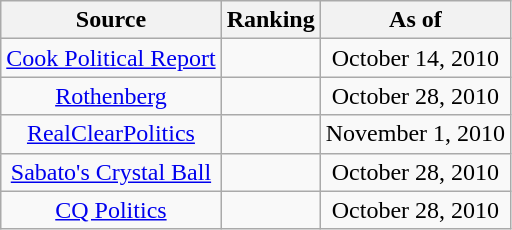<table class="wikitable" style="text-align:center">
<tr>
<th>Source</th>
<th>Ranking</th>
<th>As of</th>
</tr>
<tr>
<td><a href='#'>Cook Political Report</a></td>
<td></td>
<td>October 14, 2010</td>
</tr>
<tr>
<td><a href='#'>Rothenberg</a></td>
<td></td>
<td>October 28, 2010</td>
</tr>
<tr>
<td><a href='#'>RealClearPolitics</a></td>
<td></td>
<td>November 1, 2010</td>
</tr>
<tr>
<td><a href='#'>Sabato's Crystal Ball</a></td>
<td></td>
<td>October 28, 2010</td>
</tr>
<tr>
<td><a href='#'>CQ Politics</a></td>
<td></td>
<td>October 28, 2010</td>
</tr>
</table>
